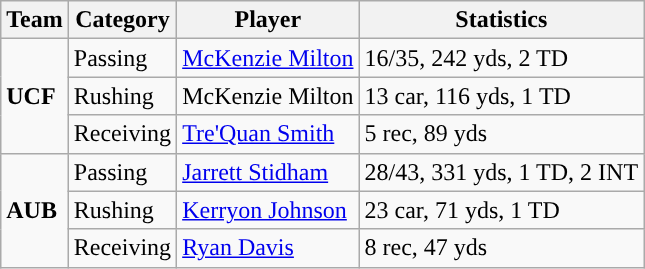<table class="wikitable">
<tr>
<th>Team</th>
<th>Category</th>
<th>Player</th>
<th>Statistics</th>
</tr>
<tr>
<td rowspan=3><strong>UCF</strong></td>
<td>Passing</td>
<td><a href='#'>McKenzie Milton</a></td>
<td>16/35, 242 yds, 2 TD</td>
</tr>
<tr>
<td>Rushing</td>
<td>McKenzie Milton</td>
<td>13 car, 116 yds, 1 TD</td>
</tr>
<tr>
<td>Receiving</td>
<td><a href='#'>Tre'Quan Smith</a></td>
<td>5 rec, 89 yds</td>
</tr>
<tr>
<td rowspan=3><strong>AUB</strong></td>
<td>Passing</td>
<td><a href='#'>Jarrett Stidham</a></td>
<td>28/43, 331 yds, 1 TD, 2 INT</td>
</tr>
<tr>
<td>Rushing</td>
<td><a href='#'>Kerryon Johnson</a></td>
<td>23 car, 71 yds, 1 TD</td>
</tr>
<tr>
<td>Receiving</td>
<td><a href='#'>Ryan Davis</a></td>
<td>8 rec, 47 yds</td>
</tr>
</table>
